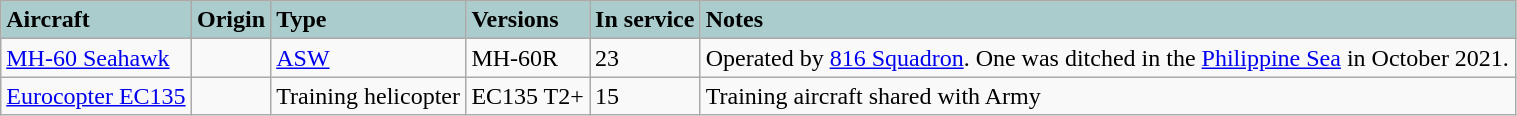<table class="wikitable" style="width:80%;">
<tr style="text-align:left; background:#dfd;">
<th style="text-align:left; background:#acc;">Aircraft</th>
<th style="text-align:left; background:#acc;">Origin</th>
<th style="text-align:left; background:#acc;">Type</th>
<th style="text-align:left; background:#acc;">Versions</th>
<th style="text-align:left; background:#acc;">In service</th>
<th style="text-align:left; background:#acc;">Notes</th>
</tr>
<tr>
<td><a href='#'>MH-60 Seahawk</a></td>
<td></td>
<td><a href='#'>ASW</a></td>
<td>MH-60R</td>
<td>23</td>
<td>Operated by <a href='#'>816 Squadron</a>. One was ditched in the <a href='#'>Philippine Sea</a> in October 2021.</td>
</tr>
<tr>
<td><a href='#'>Eurocopter EC135</a></td>
<td></td>
<td>Training helicopter</td>
<td>EC135 T2+</td>
<td>15</td>
<td>Training aircraft shared with Army</td>
</tr>
</table>
